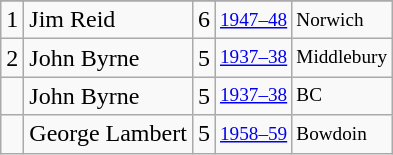<table class="wikitable">
<tr>
</tr>
<tr>
<td>1</td>
<td>Jim Reid</td>
<td>6</td>
<td style="font-size:80%;"><a href='#'>1947–48</a></td>
<td style="font-size:80%;">Norwich</td>
</tr>
<tr>
<td>2</td>
<td>John Byrne</td>
<td>5</td>
<td style="font-size:80%;"><a href='#'>1937–38</a></td>
<td style="font-size:80%;">Middlebury</td>
</tr>
<tr>
<td></td>
<td>John Byrne</td>
<td>5</td>
<td style="font-size:80%;"><a href='#'>1937–38</a></td>
<td style="font-size:80%;">BC</td>
</tr>
<tr>
<td></td>
<td>George Lambert</td>
<td>5</td>
<td style="font-size:80%;"><a href='#'>1958–59</a></td>
<td style="font-size:80%;">Bowdoin</td>
</tr>
</table>
